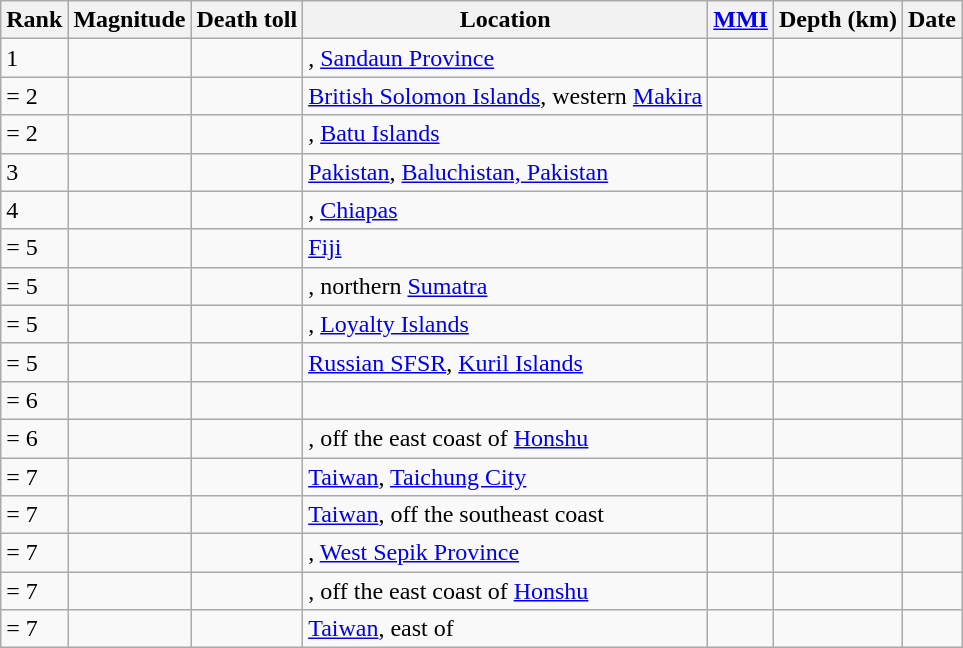<table class="sortable wikitable" style="font-size:100%;">
<tr>
<th>Rank</th>
<th>Magnitude</th>
<th>Death toll</th>
<th>Location</th>
<th><a href='#'>MMI</a></th>
<th>Depth (km)</th>
<th>Date</th>
</tr>
<tr>
<td>1</td>
<td></td>
<td></td>
<td>, <a href='#'>Sandaun Province</a></td>
<td></td>
<td></td>
<td></td>
</tr>
<tr>
<td>= 2</td>
<td></td>
<td></td>
<td> <a href='#'>British Solomon Islands</a>, western <a href='#'>Makira</a></td>
<td></td>
<td></td>
<td></td>
</tr>
<tr>
<td>= 2</td>
<td></td>
<td></td>
<td>, <a href='#'>Batu Islands</a></td>
<td></td>
<td></td>
<td></td>
</tr>
<tr>
<td>3</td>
<td></td>
<td></td>
<td> <a href='#'>Pakistan</a>, <a href='#'>Baluchistan, Pakistan</a></td>
<td></td>
<td></td>
<td></td>
</tr>
<tr>
<td>4</td>
<td></td>
<td></td>
<td>, <a href='#'>Chiapas</a></td>
<td></td>
<td></td>
<td></td>
</tr>
<tr>
<td>= 5</td>
<td></td>
<td></td>
<td> <a href='#'>Fiji</a></td>
<td></td>
<td></td>
<td></td>
</tr>
<tr>
<td>= 5</td>
<td></td>
<td></td>
<td>, northern <a href='#'>Sumatra</a></td>
<td></td>
<td></td>
<td></td>
</tr>
<tr>
<td>= 5</td>
<td></td>
<td></td>
<td>, <a href='#'>Loyalty Islands</a></td>
<td></td>
<td></td>
<td></td>
</tr>
<tr>
<td>= 5</td>
<td></td>
<td></td>
<td> <a href='#'>Russian SFSR</a>, <a href='#'>Kuril Islands</a></td>
<td></td>
<td></td>
<td></td>
</tr>
<tr>
<td>= 6</td>
<td></td>
<td></td>
<td></td>
<td></td>
<td></td>
<td></td>
</tr>
<tr>
<td>= 6</td>
<td></td>
<td></td>
<td>, off the east coast of <a href='#'>Honshu</a></td>
<td></td>
<td></td>
<td></td>
</tr>
<tr>
<td>= 7</td>
<td></td>
<td></td>
<td> <a href='#'>Taiwan</a>, <a href='#'>Taichung City</a></td>
<td></td>
<td></td>
<td></td>
</tr>
<tr>
<td>= 7</td>
<td></td>
<td></td>
<td> <a href='#'>Taiwan</a>, off the southeast coast</td>
<td></td>
<td></td>
<td></td>
</tr>
<tr>
<td>= 7</td>
<td></td>
<td></td>
<td>, <a href='#'>West Sepik Province</a></td>
<td></td>
<td></td>
<td></td>
</tr>
<tr>
<td>= 7</td>
<td></td>
<td></td>
<td>, off the east coast of <a href='#'>Honshu</a></td>
<td></td>
<td></td>
<td></td>
</tr>
<tr>
<td>= 7</td>
<td></td>
<td></td>
<td> <a href='#'>Taiwan</a>, east of</td>
<td></td>
<td></td>
<td></td>
</tr>
</table>
